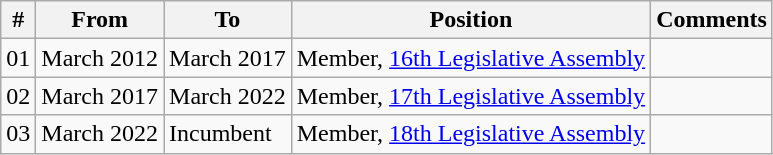<table class="wikitable sortable">
<tr>
<th>#</th>
<th>From</th>
<th>To</th>
<th>Position</th>
<th>Comments</th>
</tr>
<tr>
<td>01</td>
<td>March 2012</td>
<td>March 2017</td>
<td>Member, <a href='#'>16th Legislative Assembly</a></td>
<td></td>
</tr>
<tr>
<td>02</td>
<td>March 2017</td>
<td>March 2022</td>
<td>Member, <a href='#'>17th Legislative Assembly</a></td>
<td></td>
</tr>
<tr>
<td>03</td>
<td>March 2022</td>
<td>Incumbent</td>
<td>Member, <a href='#'>18th Legislative Assembly</a></td>
<td></td>
</tr>
</table>
